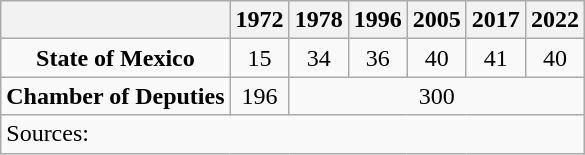<table class="wikitable" style="text-align: center">
<tr>
<th></th>
<th>1972</th>
<th>1978</th>
<th>1996</th>
<th>2005</th>
<th>2017</th>
<th>2022</th>
</tr>
<tr>
<td><strong>State of Mexico</strong></td>
<td>15</td>
<td>34</td>
<td>36</td>
<td>40</td>
<td>41</td>
<td>40</td>
</tr>
<tr>
<td><strong>Chamber of Deputies</strong></td>
<td>196</td>
<td colspan=5>300</td>
</tr>
<tr>
<td colspan=7 style="text-align: left">Sources: </td>
</tr>
</table>
